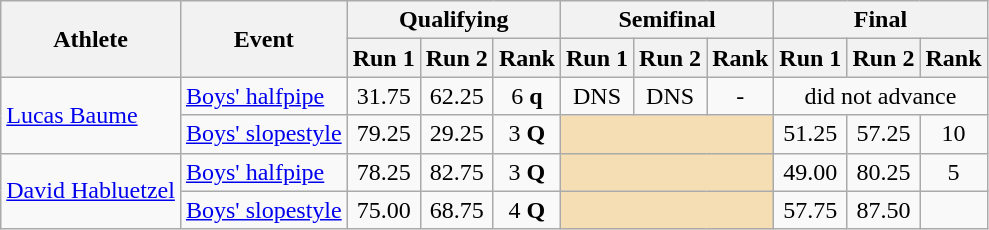<table class="wikitable">
<tr>
<th rowspan="2">Athlete</th>
<th rowspan="2">Event</th>
<th colspan="3">Qualifying</th>
<th colspan="3">Semifinal</th>
<th colspan="3">Final</th>
</tr>
<tr>
<th>Run 1</th>
<th>Run 2</th>
<th>Rank</th>
<th>Run 1</th>
<th>Run 2</th>
<th>Rank</th>
<th>Run 1</th>
<th>Run 2</th>
<th>Rank</th>
</tr>
<tr>
<td rowspan="2"><a href='#'>Lucas Baume</a></td>
<td><a href='#'>Boys' halfpipe</a></td>
<td align="center">31.75</td>
<td align="center">62.25</td>
<td align="center">6 <strong>q</strong></td>
<td align="center">DNS</td>
<td align="center">DNS</td>
<td align="center">-</td>
<td align="center" colspan=3>did not advance</td>
</tr>
<tr>
<td><a href='#'>Boys' slopestyle</a></td>
<td align="center">79.25</td>
<td align="center">29.25</td>
<td align="center">3 <strong>Q</strong></td>
<td colspan=3 bgcolor="wheat"></td>
<td align="center">51.25</td>
<td align="center">57.25</td>
<td align="center">10</td>
</tr>
<tr>
<td rowspan="2"><a href='#'>David Habluetzel</a></td>
<td><a href='#'>Boys' halfpipe</a></td>
<td align="center">78.25</td>
<td align="center">82.75</td>
<td align="center">3 <strong>Q</strong></td>
<td align=center bgcolor=wheat colspan=3></td>
<td align="center">49.00</td>
<td align="center">80.25</td>
<td align="center">5</td>
</tr>
<tr>
<td><a href='#'>Boys' slopestyle</a></td>
<td align="center">75.00</td>
<td align="center">68.75</td>
<td align="center">4 <strong>Q</strong></td>
<td colspan=3 bgcolor="wheat"></td>
<td align="center">57.75</td>
<td align="center">87.50</td>
<td align="center"></td>
</tr>
</table>
